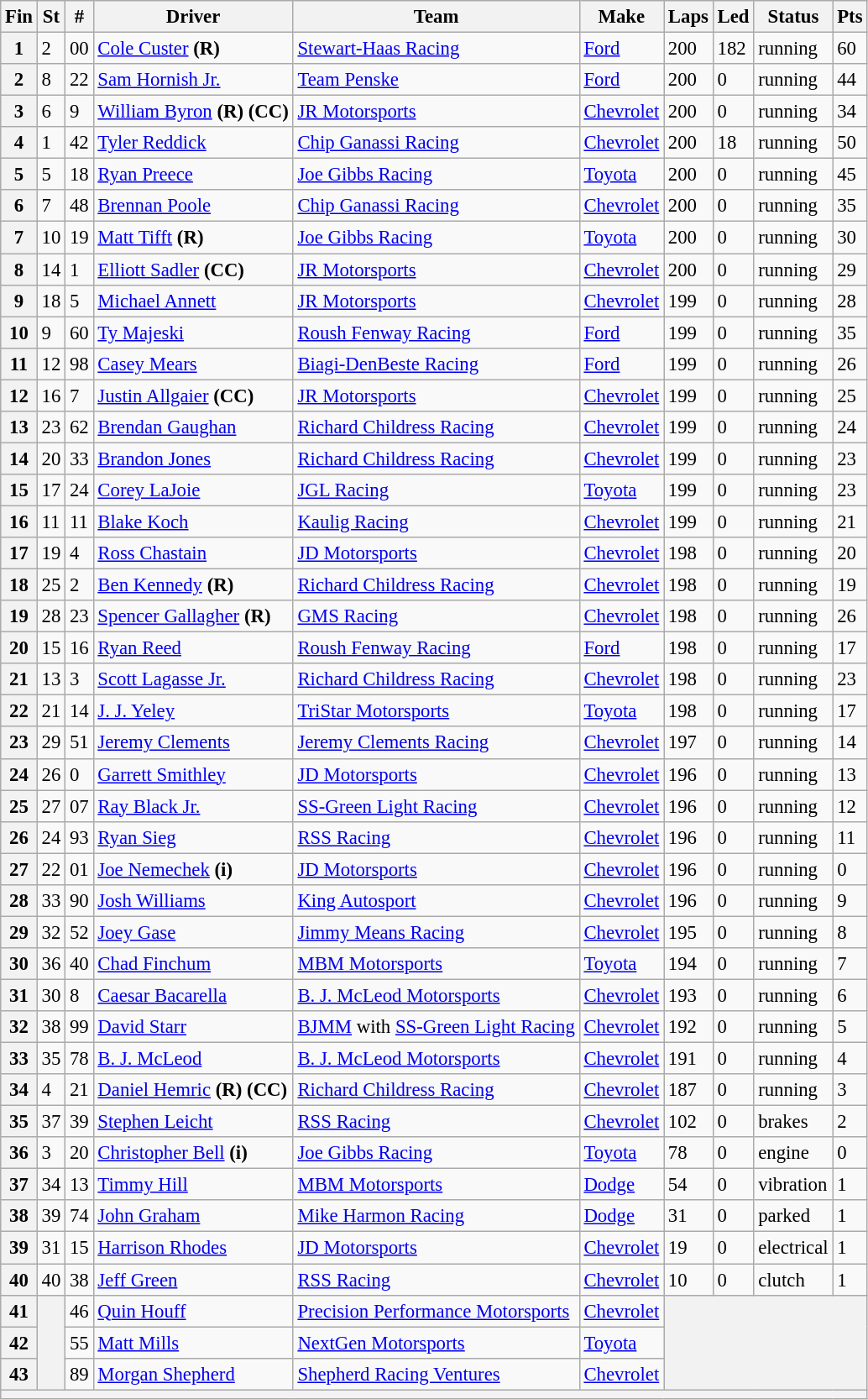<table class="wikitable" style="font-size:95%">
<tr>
<th>Fin</th>
<th>St</th>
<th>#</th>
<th>Driver</th>
<th>Team</th>
<th>Make</th>
<th>Laps</th>
<th>Led</th>
<th>Status</th>
<th>Pts</th>
</tr>
<tr>
<th>1</th>
<td>2</td>
<td>00</td>
<td><a href='#'>Cole Custer</a> <strong>(R)</strong></td>
<td><a href='#'>Stewart-Haas Racing</a></td>
<td><a href='#'>Ford</a></td>
<td>200</td>
<td>182</td>
<td>running</td>
<td>60</td>
</tr>
<tr>
<th>2</th>
<td>8</td>
<td>22</td>
<td><a href='#'>Sam Hornish Jr.</a></td>
<td><a href='#'>Team Penske</a></td>
<td><a href='#'>Ford</a></td>
<td>200</td>
<td>0</td>
<td>running</td>
<td>44</td>
</tr>
<tr>
<th>3</th>
<td>6</td>
<td>9</td>
<td><a href='#'>William Byron</a> <strong>(R) (CC)</strong></td>
<td><a href='#'>JR Motorsports</a></td>
<td><a href='#'>Chevrolet</a></td>
<td>200</td>
<td>0</td>
<td>running</td>
<td>34</td>
</tr>
<tr>
<th>4</th>
<td>1</td>
<td>42</td>
<td><a href='#'>Tyler Reddick</a></td>
<td><a href='#'>Chip Ganassi Racing</a></td>
<td><a href='#'>Chevrolet</a></td>
<td>200</td>
<td>18</td>
<td>running</td>
<td>50</td>
</tr>
<tr>
<th>5</th>
<td>5</td>
<td>18</td>
<td><a href='#'>Ryan Preece</a></td>
<td><a href='#'>Joe Gibbs Racing</a></td>
<td><a href='#'>Toyota</a></td>
<td>200</td>
<td>0</td>
<td>running</td>
<td>45</td>
</tr>
<tr>
<th>6</th>
<td>7</td>
<td>48</td>
<td><a href='#'>Brennan Poole</a></td>
<td><a href='#'>Chip Ganassi Racing</a></td>
<td><a href='#'>Chevrolet</a></td>
<td>200</td>
<td>0</td>
<td>running</td>
<td>35</td>
</tr>
<tr>
<th>7</th>
<td>10</td>
<td>19</td>
<td><a href='#'>Matt Tifft</a> <strong>(R)</strong></td>
<td><a href='#'>Joe Gibbs Racing</a></td>
<td><a href='#'>Toyota</a></td>
<td>200</td>
<td>0</td>
<td>running</td>
<td>30</td>
</tr>
<tr>
<th>8</th>
<td>14</td>
<td>1</td>
<td><a href='#'>Elliott Sadler</a> <strong>(CC)</strong></td>
<td><a href='#'>JR Motorsports</a></td>
<td><a href='#'>Chevrolet</a></td>
<td>200</td>
<td>0</td>
<td>running</td>
<td>29</td>
</tr>
<tr>
<th>9</th>
<td>18</td>
<td>5</td>
<td><a href='#'>Michael Annett</a></td>
<td><a href='#'>JR Motorsports</a></td>
<td><a href='#'>Chevrolet</a></td>
<td>199</td>
<td>0</td>
<td>running</td>
<td>28</td>
</tr>
<tr>
<th>10</th>
<td>9</td>
<td>60</td>
<td><a href='#'>Ty Majeski</a></td>
<td><a href='#'>Roush Fenway Racing</a></td>
<td><a href='#'>Ford</a></td>
<td>199</td>
<td>0</td>
<td>running</td>
<td>35</td>
</tr>
<tr>
<th>11</th>
<td>12</td>
<td>98</td>
<td><a href='#'>Casey Mears</a></td>
<td><a href='#'>Biagi-DenBeste Racing</a></td>
<td><a href='#'>Ford</a></td>
<td>199</td>
<td>0</td>
<td>running</td>
<td>26</td>
</tr>
<tr>
<th>12</th>
<td>16</td>
<td>7</td>
<td><a href='#'>Justin Allgaier</a> <strong>(CC)</strong></td>
<td><a href='#'>JR Motorsports</a></td>
<td><a href='#'>Chevrolet</a></td>
<td>199</td>
<td>0</td>
<td>running</td>
<td>25</td>
</tr>
<tr>
<th>13</th>
<td>23</td>
<td>62</td>
<td><a href='#'>Brendan Gaughan</a></td>
<td><a href='#'>Richard Childress Racing</a></td>
<td><a href='#'>Chevrolet</a></td>
<td>199</td>
<td>0</td>
<td>running</td>
<td>24</td>
</tr>
<tr>
<th>14</th>
<td>20</td>
<td>33</td>
<td><a href='#'>Brandon Jones</a></td>
<td><a href='#'>Richard Childress Racing</a></td>
<td><a href='#'>Chevrolet</a></td>
<td>199</td>
<td>0</td>
<td>running</td>
<td>23</td>
</tr>
<tr>
<th>15</th>
<td>17</td>
<td>24</td>
<td><a href='#'>Corey LaJoie</a></td>
<td><a href='#'>JGL Racing</a></td>
<td><a href='#'>Toyota</a></td>
<td>199</td>
<td>0</td>
<td>running</td>
<td>23</td>
</tr>
<tr>
<th>16</th>
<td>11</td>
<td>11</td>
<td><a href='#'>Blake Koch</a></td>
<td><a href='#'>Kaulig Racing</a></td>
<td><a href='#'>Chevrolet</a></td>
<td>199</td>
<td>0</td>
<td>running</td>
<td>21</td>
</tr>
<tr>
<th>17</th>
<td>19</td>
<td>4</td>
<td><a href='#'>Ross Chastain</a></td>
<td><a href='#'>JD Motorsports</a></td>
<td><a href='#'>Chevrolet</a></td>
<td>198</td>
<td>0</td>
<td>running</td>
<td>20</td>
</tr>
<tr>
<th>18</th>
<td>25</td>
<td>2</td>
<td><a href='#'>Ben Kennedy</a> <strong>(R)</strong></td>
<td><a href='#'>Richard Childress Racing</a></td>
<td><a href='#'>Chevrolet</a></td>
<td>198</td>
<td>0</td>
<td>running</td>
<td>19</td>
</tr>
<tr>
<th>19</th>
<td>28</td>
<td>23</td>
<td><a href='#'>Spencer Gallagher</a> <strong>(R)</strong></td>
<td><a href='#'>GMS Racing</a></td>
<td><a href='#'>Chevrolet</a></td>
<td>198</td>
<td>0</td>
<td>running</td>
<td>26</td>
</tr>
<tr>
<th>20</th>
<td>15</td>
<td>16</td>
<td><a href='#'>Ryan Reed</a></td>
<td><a href='#'>Roush Fenway Racing</a></td>
<td><a href='#'>Ford</a></td>
<td>198</td>
<td>0</td>
<td>running</td>
<td>17</td>
</tr>
<tr>
<th>21</th>
<td>13</td>
<td>3</td>
<td><a href='#'>Scott Lagasse Jr.</a></td>
<td><a href='#'>Richard Childress Racing</a></td>
<td><a href='#'>Chevrolet</a></td>
<td>198</td>
<td>0</td>
<td>running</td>
<td>23</td>
</tr>
<tr>
<th>22</th>
<td>21</td>
<td>14</td>
<td><a href='#'>J. J. Yeley</a></td>
<td><a href='#'>TriStar Motorsports</a></td>
<td><a href='#'>Toyota</a></td>
<td>198</td>
<td>0</td>
<td>running</td>
<td>17</td>
</tr>
<tr>
<th>23</th>
<td>29</td>
<td>51</td>
<td><a href='#'>Jeremy Clements</a></td>
<td><a href='#'>Jeremy Clements Racing</a></td>
<td><a href='#'>Chevrolet</a></td>
<td>197</td>
<td>0</td>
<td>running</td>
<td>14</td>
</tr>
<tr>
<th>24</th>
<td>26</td>
<td>0</td>
<td><a href='#'>Garrett Smithley</a></td>
<td><a href='#'>JD Motorsports</a></td>
<td><a href='#'>Chevrolet</a></td>
<td>196</td>
<td>0</td>
<td>running</td>
<td>13</td>
</tr>
<tr>
<th>25</th>
<td>27</td>
<td>07</td>
<td><a href='#'>Ray Black Jr.</a></td>
<td><a href='#'>SS-Green Light Racing</a></td>
<td><a href='#'>Chevrolet</a></td>
<td>196</td>
<td>0</td>
<td>running</td>
<td>12</td>
</tr>
<tr>
<th>26</th>
<td>24</td>
<td>93</td>
<td><a href='#'>Ryan Sieg</a></td>
<td><a href='#'>RSS Racing</a></td>
<td><a href='#'>Chevrolet</a></td>
<td>196</td>
<td>0</td>
<td>running</td>
<td>11</td>
</tr>
<tr>
<th>27</th>
<td>22</td>
<td>01</td>
<td><a href='#'>Joe Nemechek</a> <strong>(i)</strong></td>
<td><a href='#'>JD Motorsports</a></td>
<td><a href='#'>Chevrolet</a></td>
<td>196</td>
<td>0</td>
<td>running</td>
<td>0</td>
</tr>
<tr>
<th>28</th>
<td>33</td>
<td>90</td>
<td><a href='#'>Josh Williams</a></td>
<td><a href='#'>King Autosport</a></td>
<td><a href='#'>Chevrolet</a></td>
<td>196</td>
<td>0</td>
<td>running</td>
<td>9</td>
</tr>
<tr>
<th>29</th>
<td>32</td>
<td>52</td>
<td><a href='#'>Joey Gase</a></td>
<td><a href='#'>Jimmy Means Racing</a></td>
<td><a href='#'>Chevrolet</a></td>
<td>195</td>
<td>0</td>
<td>running</td>
<td>8</td>
</tr>
<tr>
<th>30</th>
<td>36</td>
<td>40</td>
<td><a href='#'>Chad Finchum</a></td>
<td><a href='#'>MBM Motorsports</a></td>
<td><a href='#'>Toyota</a></td>
<td>194</td>
<td>0</td>
<td>running</td>
<td>7</td>
</tr>
<tr>
<th>31</th>
<td>30</td>
<td>8</td>
<td><a href='#'>Caesar Bacarella</a></td>
<td><a href='#'>B. J. McLeod Motorsports</a></td>
<td><a href='#'>Chevrolet</a></td>
<td>193</td>
<td>0</td>
<td>running</td>
<td>6</td>
</tr>
<tr>
<th>32</th>
<td>38</td>
<td>99</td>
<td><a href='#'>David Starr</a></td>
<td><a href='#'>BJMM</a> with <a href='#'>SS-Green Light Racing</a></td>
<td><a href='#'>Chevrolet</a></td>
<td>192</td>
<td>0</td>
<td>running</td>
<td>5</td>
</tr>
<tr>
<th>33</th>
<td>35</td>
<td>78</td>
<td><a href='#'>B. J. McLeod</a></td>
<td><a href='#'>B. J. McLeod Motorsports</a></td>
<td><a href='#'>Chevrolet</a></td>
<td>191</td>
<td>0</td>
<td>running</td>
<td>4</td>
</tr>
<tr>
<th>34</th>
<td>4</td>
<td>21</td>
<td><a href='#'>Daniel Hemric</a> <strong>(R) (CC)</strong></td>
<td><a href='#'>Richard Childress Racing</a></td>
<td><a href='#'>Chevrolet</a></td>
<td>187</td>
<td>0</td>
<td>running</td>
<td>3</td>
</tr>
<tr>
<th>35</th>
<td>37</td>
<td>39</td>
<td><a href='#'>Stephen Leicht</a></td>
<td><a href='#'>RSS Racing</a></td>
<td><a href='#'>Chevrolet</a></td>
<td>102</td>
<td>0</td>
<td>brakes</td>
<td>2</td>
</tr>
<tr>
<th>36</th>
<td>3</td>
<td>20</td>
<td><a href='#'>Christopher Bell</a> <strong>(i)</strong></td>
<td><a href='#'>Joe Gibbs Racing</a></td>
<td><a href='#'>Toyota</a></td>
<td>78</td>
<td>0</td>
<td>engine</td>
<td>0</td>
</tr>
<tr>
<th>37</th>
<td>34</td>
<td>13</td>
<td><a href='#'>Timmy Hill</a></td>
<td><a href='#'>MBM Motorsports</a></td>
<td><a href='#'>Dodge</a></td>
<td>54</td>
<td>0</td>
<td>vibration</td>
<td>1</td>
</tr>
<tr>
<th>38</th>
<td>39</td>
<td>74</td>
<td><a href='#'>John Graham</a></td>
<td><a href='#'>Mike Harmon Racing</a></td>
<td><a href='#'>Dodge</a></td>
<td>31</td>
<td>0</td>
<td>parked</td>
<td>1</td>
</tr>
<tr>
<th>39</th>
<td>31</td>
<td>15</td>
<td><a href='#'>Harrison Rhodes</a></td>
<td><a href='#'>JD Motorsports</a></td>
<td><a href='#'>Chevrolet</a></td>
<td>19</td>
<td>0</td>
<td>electrical</td>
<td>1</td>
</tr>
<tr>
<th>40</th>
<td>40</td>
<td>38</td>
<td><a href='#'>Jeff Green</a></td>
<td><a href='#'>RSS Racing</a></td>
<td><a href='#'>Chevrolet</a></td>
<td>10</td>
<td>0</td>
<td>clutch</td>
<td>1</td>
</tr>
<tr>
<th>41</th>
<th rowspan="3"></th>
<td>46</td>
<td><a href='#'>Quin Houff</a></td>
<td><a href='#'>Precision Performance Motorsports</a></td>
<td><a href='#'>Chevrolet</a></td>
<th colspan="4" rowspan="3"></th>
</tr>
<tr>
<th>42</th>
<td>55</td>
<td><a href='#'>Matt Mills</a></td>
<td><a href='#'>NextGen Motorsports</a></td>
<td><a href='#'>Toyota</a></td>
</tr>
<tr>
<th>43</th>
<td>89</td>
<td><a href='#'>Morgan Shepherd</a></td>
<td><a href='#'>Shepherd Racing Ventures</a></td>
<td><a href='#'>Chevrolet</a></td>
</tr>
<tr>
<th colspan="10"></th>
</tr>
</table>
